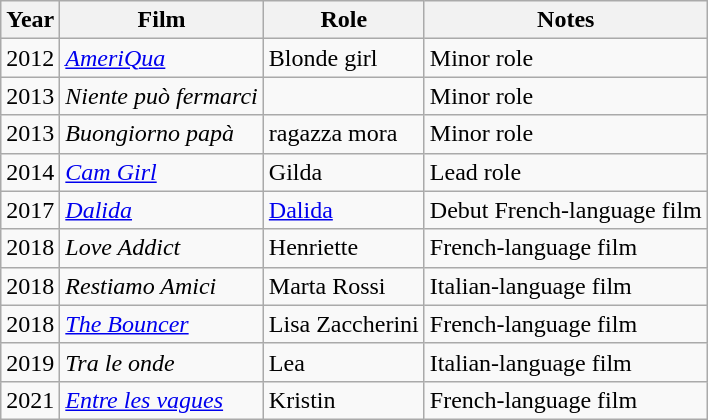<table class="wikitable sortable">
<tr>
<th>Year</th>
<th>Film</th>
<th>Role</th>
<th>Notes</th>
</tr>
<tr>
<td>2012</td>
<td><em><a href='#'>AmeriQua</a></em></td>
<td>Blonde girl</td>
<td>Minor role</td>
</tr>
<tr>
<td>2013</td>
<td><em>Niente può fermarci</em></td>
<td></td>
<td>Minor role</td>
</tr>
<tr>
<td>2013</td>
<td><em>Buongiorno papà</em></td>
<td>ragazza mora</td>
<td>Minor role</td>
</tr>
<tr>
<td>2014</td>
<td><em><a href='#'>Cam Girl</a></em></td>
<td>Gilda</td>
<td>Lead role</td>
</tr>
<tr>
<td>2017</td>
<td><em><a href='#'>Dalida</a></em></td>
<td><a href='#'>Dalida</a></td>
<td>Debut French-language film</td>
</tr>
<tr>
<td>2018</td>
<td><em>Love Addict</em></td>
<td>Henriette</td>
<td>French-language film</td>
</tr>
<tr>
<td>2018</td>
<td><em>Restiamo Amici</em></td>
<td>Marta Rossi</td>
<td>Italian-language film</td>
</tr>
<tr>
<td>2018</td>
<td><em><a href='#'>The Bouncer</a></em></td>
<td>Lisa Zaccherini</td>
<td>French-language film</td>
</tr>
<tr>
<td>2019</td>
<td><em>Tra le onde</em></td>
<td>Lea</td>
<td>Italian-language film</td>
</tr>
<tr>
<td>2021</td>
<td><em><a href='#'>Entre les vagues</a></em></td>
<td>Kristin</td>
<td>French-language film</td>
</tr>
</table>
